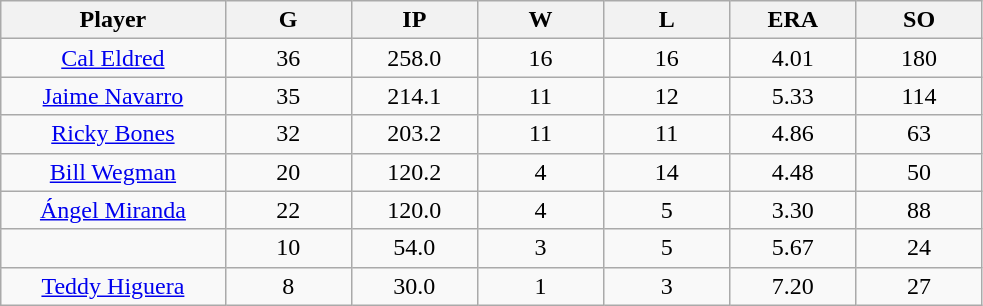<table class="wikitable sortable">
<tr>
<th bgcolor="#DDDDFF" width="16%">Player</th>
<th bgcolor="#DDDDFF" width="9%">G</th>
<th bgcolor="#DDDDFF" width="9%">IP</th>
<th bgcolor="#DDDDFF" width="9%">W</th>
<th bgcolor="#DDDDFF" width="9%">L</th>
<th bgcolor="#DDDDFF" width="9%">ERA</th>
<th bgcolor="#DDDDFF" width="9%">SO</th>
</tr>
<tr align="center">
<td><a href='#'>Cal Eldred</a></td>
<td>36</td>
<td>258.0</td>
<td>16</td>
<td>16</td>
<td>4.01</td>
<td>180</td>
</tr>
<tr align=center>
<td><a href='#'>Jaime Navarro</a></td>
<td>35</td>
<td>214.1</td>
<td>11</td>
<td>12</td>
<td>5.33</td>
<td>114</td>
</tr>
<tr align=center>
<td><a href='#'>Ricky Bones</a></td>
<td>32</td>
<td>203.2</td>
<td>11</td>
<td>11</td>
<td>4.86</td>
<td>63</td>
</tr>
<tr align=center>
<td><a href='#'>Bill Wegman</a></td>
<td>20</td>
<td>120.2</td>
<td>4</td>
<td>14</td>
<td>4.48</td>
<td>50</td>
</tr>
<tr align=center>
<td><a href='#'>Ángel Miranda</a></td>
<td>22</td>
<td>120.0</td>
<td>4</td>
<td>5</td>
<td>3.30</td>
<td>88</td>
</tr>
<tr align=center>
<td></td>
<td>10</td>
<td>54.0</td>
<td>3</td>
<td>5</td>
<td>5.67</td>
<td>24</td>
</tr>
<tr align="center">
<td><a href='#'>Teddy Higuera</a></td>
<td>8</td>
<td>30.0</td>
<td>1</td>
<td>3</td>
<td>7.20</td>
<td>27</td>
</tr>
</table>
